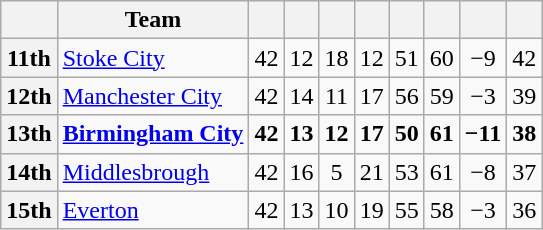<table class="wikitable" style="text-align:center">
<tr>
<th scope="col"></th>
<th scope="col">Team</th>
<th scope="col"></th>
<th scope="col"></th>
<th scope="col"></th>
<th scope="col"></th>
<th scope="col"></th>
<th scope="col"></th>
<th scope="col"></th>
<th scope="col"></th>
</tr>
<tr>
<th scope="row">11th</th>
<td align="left"><a href='#'>Stoke City</a></td>
<td>42</td>
<td>12</td>
<td>18</td>
<td>12</td>
<td>51</td>
<td>60</td>
<td>−9</td>
<td>42</td>
</tr>
<tr>
<th scope="row">12th</th>
<td align="left"><a href='#'>Manchester City</a></td>
<td>42</td>
<td>14</td>
<td>11</td>
<td>17</td>
<td>56</td>
<td>59</td>
<td>−3</td>
<td>39</td>
</tr>
<tr style="font-weight:bold">
<th scope="row">13th</th>
<td align="left"><a href='#'>Birmingham City</a></td>
<td>42</td>
<td>13</td>
<td>12</td>
<td>17</td>
<td>50</td>
<td>61</td>
<td>−11</td>
<td>38</td>
</tr>
<tr>
<th scope="row">14th</th>
<td align="left"><a href='#'>Middlesbrough</a></td>
<td>42</td>
<td>16</td>
<td>5</td>
<td>21</td>
<td>53</td>
<td>61</td>
<td>−8</td>
<td>37</td>
</tr>
<tr>
<th scope="row">15th</th>
<td align="left"><a href='#'>Everton</a></td>
<td>42</td>
<td>13</td>
<td>10</td>
<td>19</td>
<td>55</td>
<td>58</td>
<td>−3</td>
<td>36</td>
</tr>
</table>
